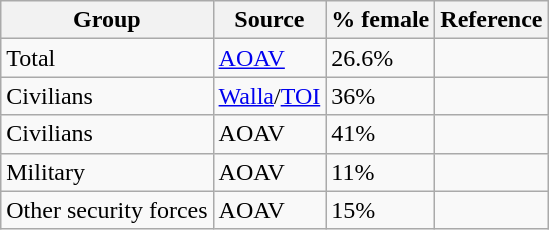<table class="wikitable floatright">
<tr>
<th>Group</th>
<th>Source</th>
<th>% female</th>
<th>Reference</th>
</tr>
<tr>
<td>Total</td>
<td><a href='#'>AOAV</a></td>
<td>26.6%</td>
<td></td>
</tr>
<tr>
<td>Civilians</td>
<td><a href='#'>Walla</a>/<a href='#'>TOI</a></td>
<td>36%</td>
<td></td>
</tr>
<tr>
<td>Civilians</td>
<td>AOAV</td>
<td>41%</td>
<td></td>
</tr>
<tr>
<td>Military</td>
<td>AOAV</td>
<td>11%</td>
<td></td>
</tr>
<tr>
<td>Other security forces</td>
<td>AOAV</td>
<td>15%</td>
<td></td>
</tr>
</table>
